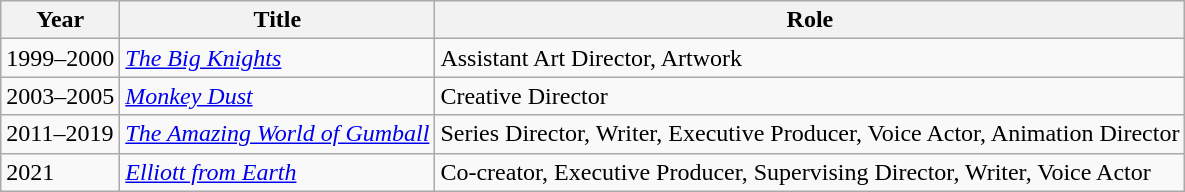<table class="wikitable">
<tr>
<th>Year</th>
<th>Title</th>
<th>Role</th>
</tr>
<tr>
<td>1999–2000</td>
<td><em><a href='#'>The Big Knights</a></em></td>
<td>Assistant Art Director, Artwork</td>
</tr>
<tr>
<td>2003–2005</td>
<td><em><a href='#'>Monkey Dust</a></em></td>
<td>Creative Director</td>
</tr>
<tr>
<td>2011–2019</td>
<td><em><a href='#'>The Amazing World of Gumball</a></em></td>
<td>Series Director, Writer, Executive Producer, Voice Actor, Animation Director</td>
</tr>
<tr>
<td>2021</td>
<td><em><a href='#'>Elliott from Earth</a></em></td>
<td>Co-creator, Executive Producer, Supervising Director, Writer, Voice Actor</td>
</tr>
</table>
